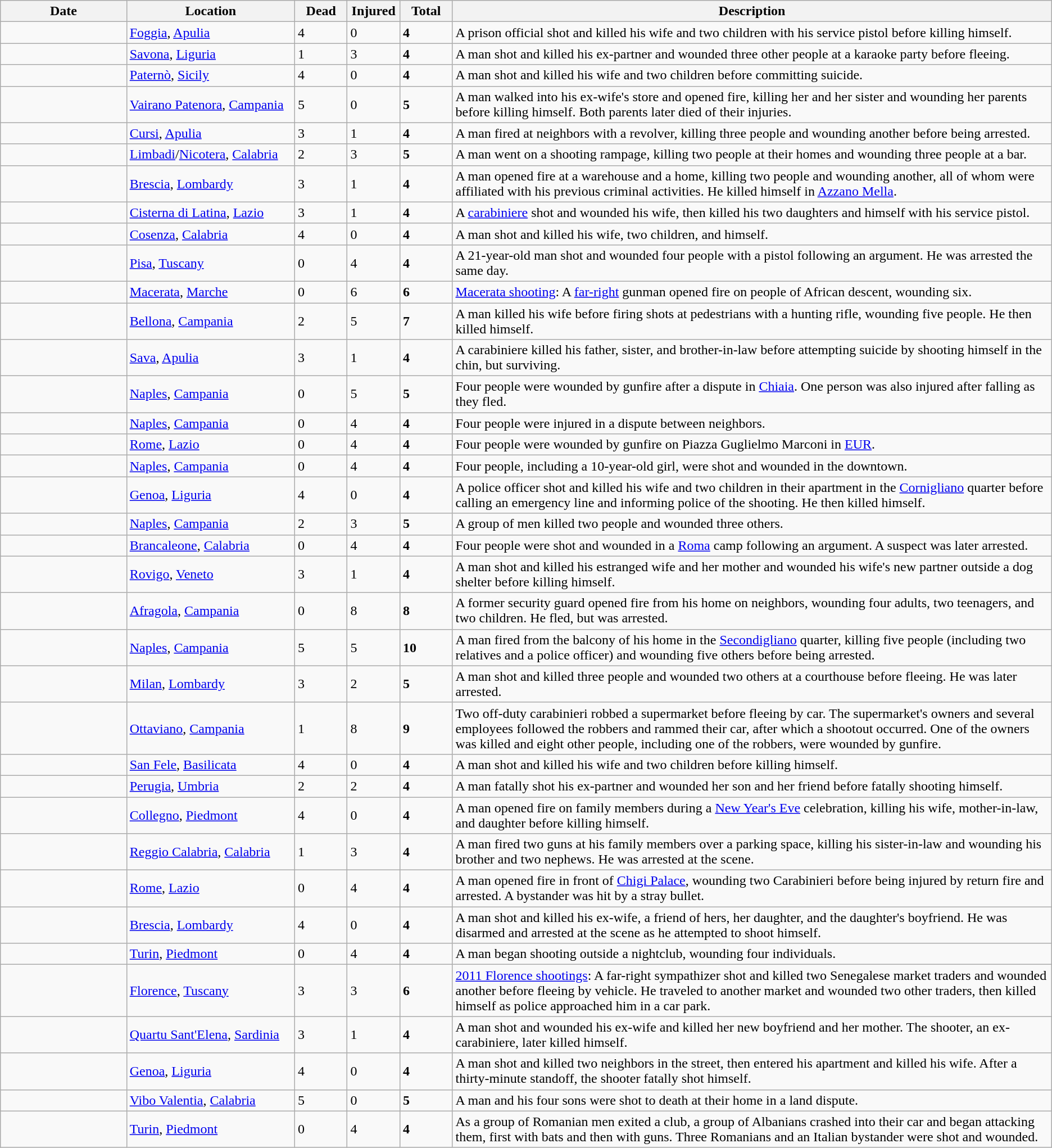<table class="wikitable sortable mw-datatable">
<tr>
<th width=12%>Date</th>
<th width=16%>Location</th>
<th width=5%>Dead</th>
<th width=5%>Injured</th>
<th width=5%>Total</th>
<th width=60%>Description</th>
</tr>
<tr>
<td></td>
<td><a href='#'>Foggia</a>, <a href='#'>Apulia</a></td>
<td>4</td>
<td>0</td>
<td><strong>4</strong></td>
<td>A prison official shot and killed his wife and two children with his service pistol before killing himself.</td>
</tr>
<tr>
<td></td>
<td><a href='#'>Savona</a>, <a href='#'>Liguria</a></td>
<td>1</td>
<td>3</td>
<td><strong>4</strong></td>
<td>A man shot and killed his ex-partner and wounded three other people at a karaoke party before fleeing.</td>
</tr>
<tr>
<td></td>
<td><a href='#'>Paternò</a>, <a href='#'>Sicily</a></td>
<td>4</td>
<td>0</td>
<td><strong>4</strong></td>
<td>A man shot and killed his wife and two children before committing suicide.</td>
</tr>
<tr>
<td></td>
<td><a href='#'>Vairano Patenora</a>, <a href='#'>Campania</a></td>
<td>5</td>
<td>0</td>
<td><strong>5</strong></td>
<td>A man walked into his ex-wife's store and opened fire, killing her and her sister and wounding her parents before killing himself. Both parents later died of their injuries.</td>
</tr>
<tr>
<td></td>
<td><a href='#'>Cursi</a>, <a href='#'>Apulia</a></td>
<td>3</td>
<td>1</td>
<td><strong>4</strong></td>
<td>A man fired at neighbors with a revolver, killing three people and wounding another before being arrested.</td>
</tr>
<tr>
<td></td>
<td><a href='#'>Limbadi</a>/<a href='#'>Nicotera</a>, <a href='#'>Calabria</a></td>
<td>2</td>
<td>3</td>
<td><strong>5</strong></td>
<td>A man went on a shooting rampage, killing two people at their homes and wounding three people at a bar.</td>
</tr>
<tr>
<td></td>
<td><a href='#'>Brescia</a>, <a href='#'>Lombardy</a></td>
<td>3</td>
<td>1</td>
<td><strong>4</strong></td>
<td>A man opened fire at a warehouse and a home, killing two people and wounding another, all of whom were affiliated with his previous criminal activities. He killed himself in <a href='#'>Azzano Mella</a>.</td>
</tr>
<tr>
<td></td>
<td><a href='#'>Cisterna di Latina</a>, <a href='#'>Lazio</a></td>
<td>3</td>
<td>1</td>
<td><strong>4</strong></td>
<td>A <a href='#'>carabiniere</a> shot and wounded his wife, then killed his two daughters and himself with his service pistol.</td>
</tr>
<tr>
<td></td>
<td><a href='#'>Cosenza</a>, <a href='#'>Calabria</a></td>
<td>4</td>
<td>0</td>
<td><strong>4</strong></td>
<td>A man shot and killed his wife, two children, and himself.</td>
</tr>
<tr>
<td></td>
<td><a href='#'>Pisa</a>, <a href='#'>Tuscany</a></td>
<td>0</td>
<td>4</td>
<td><strong>4</strong></td>
<td>A 21-year-old man shot and wounded four people with a pistol following an argument. He was arrested the same day.</td>
</tr>
<tr>
<td></td>
<td><a href='#'>Macerata</a>, <a href='#'>Marche</a></td>
<td>0</td>
<td>6</td>
<td><strong>6</strong></td>
<td><a href='#'>Macerata shooting</a>: A <a href='#'>far-right</a> gunman opened fire on people of African descent, wounding six.</td>
</tr>
<tr>
<td></td>
<td><a href='#'>Bellona</a>, <a href='#'>Campania</a></td>
<td>2</td>
<td>5</td>
<td><strong>7</strong></td>
<td>A man killed his wife before firing shots at pedestrians with a hunting rifle, wounding five people. He then killed himself.</td>
</tr>
<tr>
<td></td>
<td><a href='#'>Sava</a>, <a href='#'>Apulia</a></td>
<td>3</td>
<td>1</td>
<td><strong>4</strong></td>
<td>A carabiniere killed his father, sister, and brother-in-law before attempting suicide by shooting himself in the chin, but surviving.</td>
</tr>
<tr>
<td></td>
<td><a href='#'>Naples</a>, <a href='#'>Campania</a></td>
<td>0</td>
<td>5</td>
<td><strong>5</strong></td>
<td>Four people were wounded by gunfire after a dispute in <a href='#'>Chiaia</a>. One person was also injured after falling as they fled.</td>
</tr>
<tr>
<td></td>
<td><a href='#'>Naples</a>, <a href='#'>Campania</a></td>
<td>0</td>
<td>4</td>
<td><strong>4</strong></td>
<td>Four people were injured in a dispute between neighbors.</td>
</tr>
<tr>
<td></td>
<td><a href='#'>Rome</a>, <a href='#'>Lazio</a></td>
<td>0</td>
<td>4</td>
<td><strong>4</strong></td>
<td>Four people were wounded by gunfire on Piazza Guglielmo Marconi in <a href='#'>EUR</a>.</td>
</tr>
<tr>
<td></td>
<td><a href='#'>Naples</a>, <a href='#'>Campania</a></td>
<td>0</td>
<td>4</td>
<td><strong>4</strong></td>
<td>Four people, including a 10-year-old girl, were shot and wounded in the downtown.</td>
</tr>
<tr>
<td></td>
<td><a href='#'>Genoa</a>, <a href='#'>Liguria</a></td>
<td>4</td>
<td>0</td>
<td><strong>4</strong></td>
<td>A police officer shot and killed his wife and two children in their apartment in the <a href='#'>Cornigliano</a> quarter before calling an emergency line and informing police of the shooting. He then killed himself.</td>
</tr>
<tr>
<td></td>
<td><a href='#'>Naples</a>, <a href='#'>Campania</a></td>
<td>2</td>
<td>3</td>
<td><strong>5</strong></td>
<td>A group of men killed two people and wounded three others.</td>
</tr>
<tr>
<td></td>
<td><a href='#'>Brancaleone</a>, <a href='#'>Calabria</a></td>
<td>0</td>
<td>4</td>
<td><strong>4</strong></td>
<td>Four people were shot and wounded in a <a href='#'>Roma</a> camp following an argument. A suspect was later arrested.</td>
</tr>
<tr>
<td></td>
<td><a href='#'>Rovigo</a>, <a href='#'>Veneto</a></td>
<td>3</td>
<td>1</td>
<td><strong>4</strong></td>
<td>A man shot and killed his estranged wife and her mother and wounded his wife's new partner outside a dog shelter before killing himself.</td>
</tr>
<tr>
<td></td>
<td><a href='#'>Afragola</a>, <a href='#'>Campania</a></td>
<td>0</td>
<td>8</td>
<td><strong>8</strong></td>
<td>A former security guard opened fire from his home on neighbors, wounding four adults, two teenagers, and two children. He fled, but was arrested.</td>
</tr>
<tr>
<td></td>
<td><a href='#'>Naples</a>, <a href='#'>Campania</a></td>
<td>5</td>
<td>5</td>
<td><strong>10</strong></td>
<td>A man fired from the balcony of his home in the <a href='#'>Secondigliano</a> quarter, killing five people (including two relatives and a police officer) and wounding five others before being arrested.</td>
</tr>
<tr>
<td></td>
<td><a href='#'>Milan</a>, <a href='#'>Lombardy</a></td>
<td>3</td>
<td>2</td>
<td><strong>5</strong></td>
<td>A man shot and killed three people and wounded two others at a courthouse before fleeing. He was later arrested.</td>
</tr>
<tr>
<td></td>
<td><a href='#'>Ottaviano</a>, <a href='#'>Campania</a></td>
<td>1</td>
<td>8</td>
<td><strong>9</strong></td>
<td>Two off-duty carabinieri robbed a supermarket before fleeing by car. The supermarket's owners and several employees followed the robbers and rammed their car, after which a shootout occurred. One of the owners was killed and eight other people, including one of the robbers, were wounded by gunfire.</td>
</tr>
<tr>
<td></td>
<td><a href='#'>San Fele</a>, <a href='#'>Basilicata</a></td>
<td>4</td>
<td>0</td>
<td><strong>4</strong></td>
<td>A man shot and killed his wife and two children before killing himself.</td>
</tr>
<tr>
<td></td>
<td><a href='#'>Perugia</a>, <a href='#'>Umbria</a></td>
<td>2</td>
<td>2</td>
<td><strong>4</strong></td>
<td>A man fatally shot his ex-partner and wounded her son and her friend before fatally shooting himself.</td>
</tr>
<tr>
<td></td>
<td><a href='#'>Collegno</a>, <a href='#'>Piedmont</a></td>
<td>4</td>
<td>0</td>
<td><strong>4</strong></td>
<td>A man opened fire on family members during a <a href='#'>New Year's Eve</a> celebration, killing his wife, mother-in-law, and daughter before killing himself.</td>
</tr>
<tr>
<td></td>
<td><a href='#'>Reggio Calabria</a>, <a href='#'>Calabria</a></td>
<td>1</td>
<td>3</td>
<td><strong>4</strong></td>
<td>A man fired two guns at his family members over a parking space, killing his sister-in-law and wounding his brother and two nephews. He was arrested at the scene.</td>
</tr>
<tr>
<td></td>
<td><a href='#'>Rome</a>, <a href='#'>Lazio</a></td>
<td>0</td>
<td>4</td>
<td><strong>4</strong></td>
<td>A man opened fire in front of <a href='#'>Chigi Palace</a>, wounding two Carabinieri before being injured by return fire and arrested. A bystander was hit by a stray bullet.</td>
</tr>
<tr>
<td></td>
<td><a href='#'>Brescia</a>, <a href='#'>Lombardy</a></td>
<td>4</td>
<td>0</td>
<td><strong>4</strong></td>
<td>A man shot and killed his ex-wife, a friend of hers, her daughter, and the daughter's boyfriend. He was disarmed and arrested at the scene as he attempted to shoot himself.</td>
</tr>
<tr>
<td></td>
<td><a href='#'>Turin</a>, <a href='#'>Piedmont</a></td>
<td>0</td>
<td>4</td>
<td><strong>4</strong></td>
<td>A man began shooting outside a nightclub, wounding four individuals.</td>
</tr>
<tr>
<td></td>
<td><a href='#'>Florence</a>, <a href='#'>Tuscany</a></td>
<td>3</td>
<td>3</td>
<td><strong>6</strong></td>
<td><a href='#'>2011 Florence shootings</a>: A far-right sympathizer shot and killed two Senegalese market traders and wounded another before fleeing by vehicle. He traveled to another market and wounded two other traders, then killed himself as police approached him in a car park.</td>
</tr>
<tr>
<td></td>
<td><a href='#'>Quartu Sant'Elena</a>, <a href='#'>Sardinia</a></td>
<td>3</td>
<td>1</td>
<td><strong>4</strong></td>
<td>A man shot and wounded his ex-wife and killed her new boyfriend and her mother. The shooter, an ex-carabiniere, later killed himself.</td>
</tr>
<tr>
<td></td>
<td><a href='#'>Genoa</a>, <a href='#'>Liguria</a></td>
<td>4</td>
<td>0</td>
<td><strong>4</strong></td>
<td>A man shot and killed two neighbors in the street, then entered his apartment and killed his wife. After a thirty-minute standoff, the shooter fatally shot himself.</td>
</tr>
<tr>
<td></td>
<td><a href='#'>Vibo Valentia</a>, <a href='#'>Calabria</a></td>
<td>5</td>
<td>0</td>
<td><strong>5</strong></td>
<td>A man and his four sons were shot to death at their home in a land dispute.</td>
</tr>
<tr>
<td></td>
<td><a href='#'>Turin</a>, <a href='#'>Piedmont</a></td>
<td>0</td>
<td>4</td>
<td><strong>4</strong></td>
<td>As a group of Romanian men exited a club, a group of Albanians crashed into their car and began attacking them, first with bats and then with guns. Three Romanians and an Italian bystander were shot and wounded.</td>
</tr>
</table>
